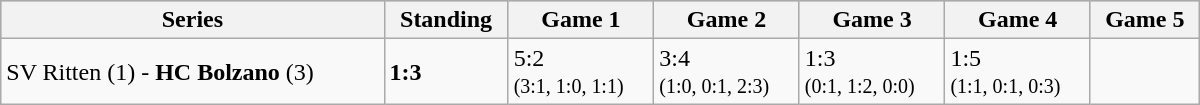<table class="wikitable" width="800px">
<tr style="background-color:#c0c0c0;">
<th>Series</th>
<th>Standing</th>
<th>Game 1</th>
<th>Game 2</th>
<th>Game 3</th>
<th>Game 4</th>
<th>Game 5</th>
</tr>
<tr>
<td>SV Ritten (1) - <strong>HC Bolzano</strong> (3)</td>
<td><strong>1:3</strong></td>
<td>5:2<br><small>(3:1, 1:0, 1:1)</small></td>
<td>3:4<br><small>(1:0, 0:1, 2:3)</small></td>
<td>1:3<br><small>(0:1, 1:2, 0:0)</small></td>
<td>1:5<br><small>(1:1, 0:1, 0:3)</small></td>
<td></td>
</tr>
</table>
